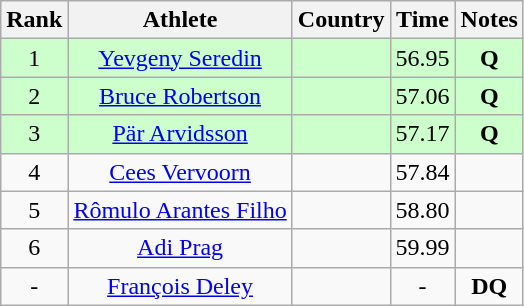<table class="wikitable sortable" style="text-align:center">
<tr>
<th>Rank</th>
<th>Athlete</th>
<th>Country</th>
<th>Time</th>
<th>Notes</th>
</tr>
<tr bgcolor=ccffcc>
<td>1</td>
<td><a href='#'>Yevgeny Seredin</a></td>
<td align=left></td>
<td>56.95</td>
<td><strong>Q </strong></td>
</tr>
<tr bgcolor=ccffcc>
<td>2</td>
<td><a href='#'>Bruce Robertson</a></td>
<td align=left></td>
<td>57.06</td>
<td><strong>Q </strong></td>
</tr>
<tr bgcolor=ccffcc>
<td>3</td>
<td><a href='#'>Pär Arvidsson</a></td>
<td align=left></td>
<td>57.17</td>
<td><strong>Q </strong></td>
</tr>
<tr>
<td>4</td>
<td><a href='#'>Cees Vervoorn</a></td>
<td align=left></td>
<td>57.84</td>
<td><strong> </strong></td>
</tr>
<tr>
<td>5</td>
<td><a href='#'>Rômulo Arantes Filho</a></td>
<td align=left></td>
<td>58.80</td>
<td><strong> </strong></td>
</tr>
<tr>
<td>6</td>
<td><a href='#'>Adi Prag</a></td>
<td align=left></td>
<td>59.99</td>
<td><strong> </strong></td>
</tr>
<tr>
<td>-</td>
<td><a href='#'>François Deley</a></td>
<td align=left></td>
<td>-</td>
<td><strong>DQ </strong></td>
</tr>
</table>
